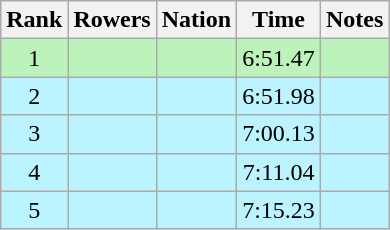<table class="wikitable sortable" style=text-align:center>
<tr>
<th>Rank</th>
<th>Rowers</th>
<th>Nation</th>
<th>Time</th>
<th>Notes</th>
</tr>
<tr bgcolor=bbf3bb>
<td>1</td>
<td align=left></td>
<td align=left></td>
<td>6:51.47</td>
<td></td>
</tr>
<tr bgcolor=bbf3ff>
<td>2</td>
<td align=left></td>
<td align=left></td>
<td>6:51.98</td>
<td></td>
</tr>
<tr bgcolor=bbf3ff>
<td>3</td>
<td align=left></td>
<td align=left></td>
<td>7:00.13</td>
<td></td>
</tr>
<tr bgcolor=bbf3ff>
<td>4</td>
<td align=left></td>
<td align=left></td>
<td>7:11.04</td>
<td></td>
</tr>
<tr bgcolor=bbf3ff>
<td>5</td>
<td align=left></td>
<td align=left></td>
<td>7:15.23</td>
<td></td>
</tr>
</table>
